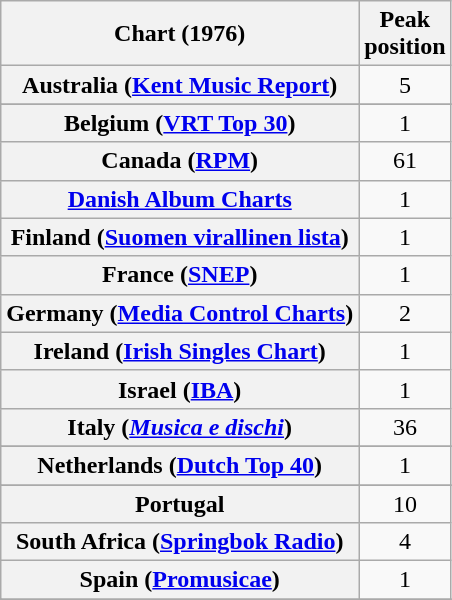<table class="wikitable sortable plainrowheaders">
<tr>
<th scope="col">Chart (1976)</th>
<th scope="col">Peak<br>position</th>
</tr>
<tr>
<th scope="row">Australia (<a href='#'>Kent Music Report</a>)</th>
<td style="text-align:center;">5</td>
</tr>
<tr>
</tr>
<tr>
<th scope="row">Belgium (<a href='#'>VRT Top 30</a>)</th>
<td style="text-align:center;">1</td>
</tr>
<tr>
<th scope="row">Canada (<a href='#'>RPM</a>)</th>
<td style="text-align:center;">61</td>
</tr>
<tr>
<th scope="row"><a href='#'>Danish Album Charts</a></th>
<td align="center">1</td>
</tr>
<tr>
<th scope="row">Finland (<a href='#'>Suomen virallinen lista</a>)</th>
<td align="center">1</td>
</tr>
<tr>
<th scope="row">France (<a href='#'>SNEP</a>)</th>
<td style="text-align:center;">1</td>
</tr>
<tr>
<th scope="row">Germany (<a href='#'>Media Control Charts</a>)</th>
<td style="text-align:center;">2</td>
</tr>
<tr>
<th scope="row">Ireland (<a href='#'>Irish Singles Chart</a>)</th>
<td style="text-align:center;">1</td>
</tr>
<tr>
<th scope="row">Israel (<a href='#'>IBA</a>)</th>
<td style="text-align:center;">1</td>
</tr>
<tr>
<th scope="row">Italy (<em><a href='#'>Musica e dischi</a></em>)</th>
<td align="center">36</td>
</tr>
<tr>
</tr>
<tr>
<th scope="row">Netherlands (<a href='#'>Dutch Top 40</a>)</th>
<td style="text-align:center;">1</td>
</tr>
<tr>
</tr>
<tr>
</tr>
<tr>
<th scope="row">Portugal</th>
<td style="text-align:center;">10</td>
</tr>
<tr>
<th scope="row">South Africa (<a href='#'>Springbok Radio</a>)</th>
<td style="text-align:center;">4</td>
</tr>
<tr>
<th scope="row">Spain (<a href='#'>Promusicae</a>)</th>
<td style="text-align:center;">1</td>
</tr>
<tr>
</tr>
<tr>
</tr>
<tr>
</tr>
<tr>
</tr>
<tr>
</tr>
</table>
